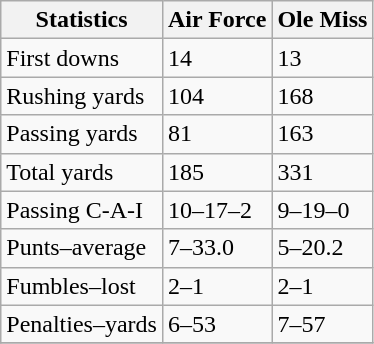<table class="wikitable">
<tr>
<th>Statistics</th>
<th>Air Force</th>
<th>Ole Miss</th>
</tr>
<tr>
<td>First downs</td>
<td>14</td>
<td>13</td>
</tr>
<tr>
<td>Rushing yards</td>
<td>104</td>
<td>168</td>
</tr>
<tr>
<td>Passing yards</td>
<td>81</td>
<td>163</td>
</tr>
<tr>
<td>Total yards</td>
<td>185</td>
<td>331</td>
</tr>
<tr>
<td>Passing C-A-I</td>
<td>10–17–2</td>
<td>9–19–0</td>
</tr>
<tr>
<td>Punts–average</td>
<td>7–33.0</td>
<td>5–20.2</td>
</tr>
<tr>
<td>Fumbles–lost</td>
<td>2–1</td>
<td>2–1</td>
</tr>
<tr>
<td>Penalties–yards</td>
<td>6–53</td>
<td>7–57</td>
</tr>
<tr>
</tr>
</table>
